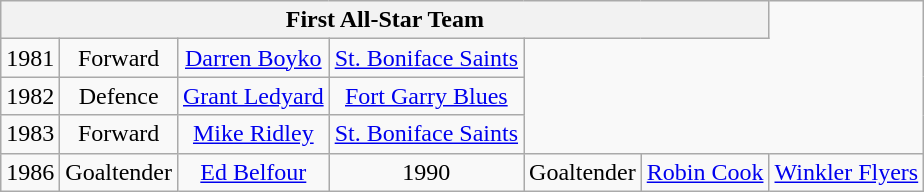<table class="wikitable" style="text-align:center">
<tr>
<th colspan="6">First All-Star Team</th>
</tr>
<tr>
<td>1981</td>
<td>Forward</td>
<td><a href='#'>Darren Boyko</a></td>
<td><a href='#'>St. Boniface Saints</a></td>
</tr>
<tr>
<td>1982</td>
<td>Defence</td>
<td><a href='#'>Grant Ledyard</a></td>
<td><a href='#'>Fort Garry Blues</a></td>
</tr>
<tr>
<td>1983</td>
<td>Forward</td>
<td><a href='#'>Mike Ridley</a></td>
<td><a href='#'>St. Boniface Saints</a></td>
</tr>
<tr>
<td>1986</td>
<td>Goaltender</td>
<td><a href='#'>Ed Belfour</a></td>
<td>1990</td>
<td>Goaltender</td>
<td><a href='#'>Robin Cook</a></td>
<td><a href='#'>Winkler Flyers</a></td>
</tr>
</table>
